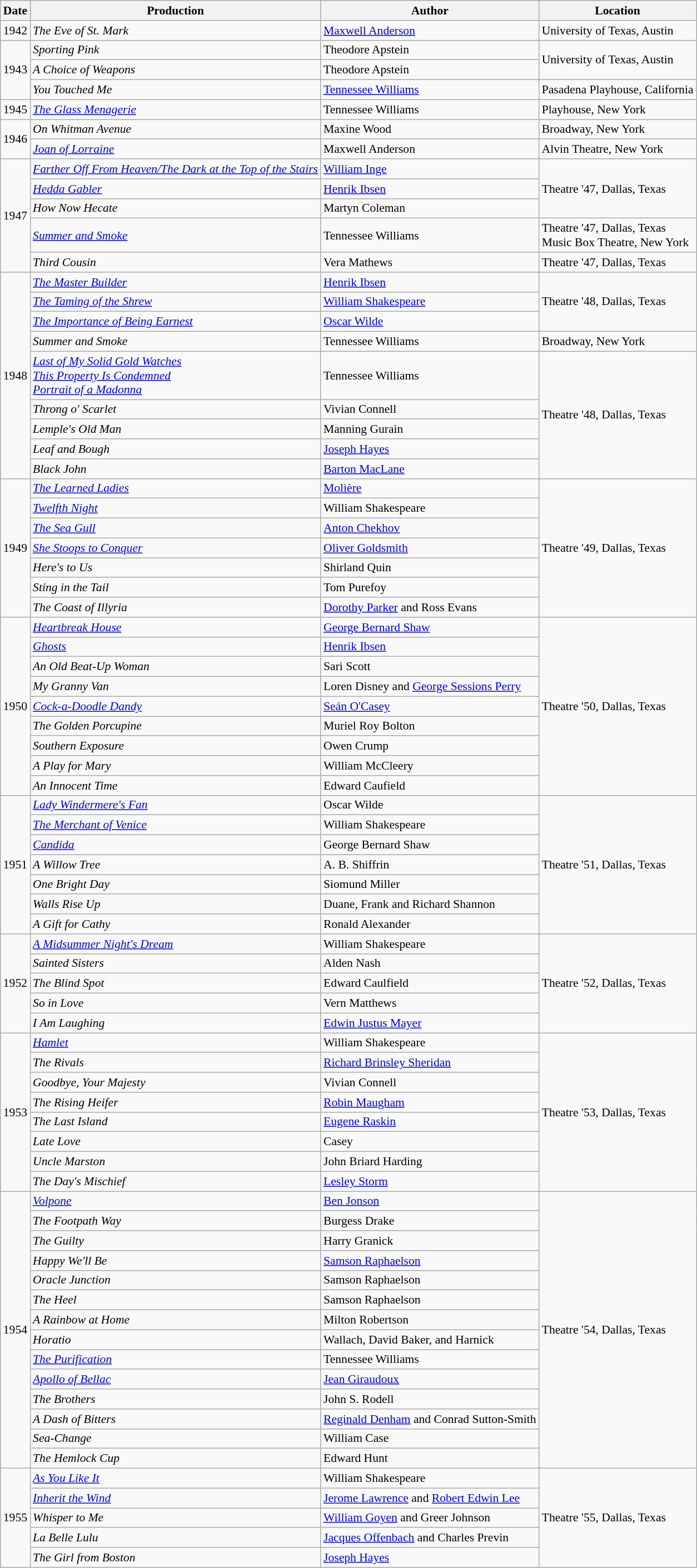<table class="wikitable" style="font-size: 90%;">
<tr>
<th>Date</th>
<th>Production</th>
<th>Author</th>
<th>Location</th>
</tr>
<tr>
<td>1942</td>
<td><em>The Eve of St. Mark</em></td>
<td><a href='#'>Maxwell Anderson</a></td>
<td>University of Texas, Austin</td>
</tr>
<tr>
<td rowspan=3>1943</td>
<td><em>Sporting Pink</em></td>
<td>Theodore Apstein</td>
<td rowspan=2>University of Texas, Austin</td>
</tr>
<tr>
<td><em>A Choice of Weapons</em></td>
<td>Theodore Apstein</td>
</tr>
<tr>
<td><em>You Touched Me</em></td>
<td><a href='#'>Tennessee Williams</a></td>
<td>Pasadena Playhouse, California</td>
</tr>
<tr>
<td>1945</td>
<td><em><a href='#'>The Glass Menagerie</a></em></td>
<td>Tennessee Williams</td>
<td>Playhouse, New York</td>
</tr>
<tr>
<td rowspan=2>1946</td>
<td><em>On Whitman Avenue</em></td>
<td>Maxine Wood</td>
<td>Broadway, New York</td>
</tr>
<tr>
<td><em><a href='#'>Joan of Lorraine</a></em></td>
<td>Maxwell Anderson</td>
<td>Alvin Theatre, New York</td>
</tr>
<tr>
<td rowspan=5>1947</td>
<td><em><a href='#'>Farther Off From Heaven/The Dark at the Top of the Stairs</a></em></td>
<td><a href='#'>William Inge</a></td>
<td rowspan=3>Theatre '47, Dallas, Texas</td>
</tr>
<tr>
<td><em><a href='#'>Hedda Gabler</a></em></td>
<td><a href='#'>Henrik Ibsen</a></td>
</tr>
<tr>
<td><em>How Now Hecate</em></td>
<td>Martyn Coleman</td>
</tr>
<tr>
<td><em><a href='#'>Summer and Smoke</a></em></td>
<td>Tennessee Williams</td>
<td>Theatre '47, Dallas, Texas<br>Music Box Theatre, New York</td>
</tr>
<tr>
<td><em>Third Cousin</em></td>
<td>Vera Mathews</td>
<td>Theatre '47, Dallas, Texas</td>
</tr>
<tr>
<td rowspan=9>1948</td>
<td><em><a href='#'>The Master Builder</a></em></td>
<td><a href='#'>Henrik Ibsen</a></td>
<td rowspan=3>Theatre '48, Dallas, Texas</td>
</tr>
<tr>
<td><em><a href='#'>The Taming of the Shrew</a></em></td>
<td><a href='#'>William Shakespeare</a></td>
</tr>
<tr>
<td><em><a href='#'>The Importance of Being Earnest</a></em></td>
<td><a href='#'>Oscar Wilde</a></td>
</tr>
<tr>
<td><em>Summer and Smoke</em></td>
<td>Tennessee Williams</td>
<td>Broadway, New York</td>
</tr>
<tr>
<td><em><a href='#'>Last of My Solid Gold Watches</a></em><br><em><a href='#'>This Property Is Condemned</a></em><br><em><a href='#'>Portrait of a Madonna</a></em></td>
<td>Tennessee Williams</td>
<td rowspan=5>Theatre '48, Dallas, Texas</td>
</tr>
<tr>
<td><em>Throng o' Scarlet</em></td>
<td>Vivian Connell</td>
</tr>
<tr>
<td><em>Lemple's Old Man</em></td>
<td>Manning Gurain</td>
</tr>
<tr>
<td><em>Leaf and Bough</em></td>
<td><a href='#'>Joseph Hayes</a></td>
</tr>
<tr>
<td><em>Black John</em></td>
<td><a href='#'>Barton MacLane</a></td>
</tr>
<tr>
<td rowspan=7>1949</td>
<td><em><a href='#'>The Learned Ladies</a></em></td>
<td><a href='#'>Molière</a></td>
<td rowspan=7>Theatre '49, Dallas, Texas</td>
</tr>
<tr>
<td><em><a href='#'>Twelfth Night</a></em></td>
<td>William Shakespeare</td>
</tr>
<tr>
<td><em><a href='#'>The Sea Gull</a></em></td>
<td><a href='#'>Anton Chekhov</a></td>
</tr>
<tr>
<td><em><a href='#'>She Stoops to Conquer</a></em></td>
<td><a href='#'>Oliver Goldsmith</a></td>
</tr>
<tr>
<td><em>Here's to Us</em></td>
<td>Shirland Quin</td>
</tr>
<tr>
<td><em>Sting in the Tail</em></td>
<td>Tom Purefoy</td>
</tr>
<tr>
<td><em>The Coast of Illyria</em></td>
<td><a href='#'>Dorothy Parker</a> and Ross Evans</td>
</tr>
<tr>
<td rowspan=9>1950</td>
<td><em><a href='#'>Heartbreak House</a></em></td>
<td><a href='#'>George Bernard Shaw</a></td>
<td rowspan=9>Theatre '50, Dallas, Texas</td>
</tr>
<tr>
<td><em><a href='#'>Ghosts</a></em></td>
<td><a href='#'>Henrik Ibsen</a></td>
</tr>
<tr>
<td><em>An Old Beat-Up Woman</em></td>
<td>Sari Scott</td>
</tr>
<tr>
<td><em>My Granny Van</em></td>
<td>Loren Disney and <a href='#'>George Sessions Perry</a></td>
</tr>
<tr>
<td><em><a href='#'>Cock-a-Doodle Dandy</a></em></td>
<td><a href='#'>Seán O'Casey</a></td>
</tr>
<tr>
<td><em>The Golden Porcupine</em></td>
<td>Muriel Roy Bolton</td>
</tr>
<tr>
<td><em>Southern Exposure</em></td>
<td>Owen Crump</td>
</tr>
<tr>
<td><em>A Play for Mary</em></td>
<td>William McCleery</td>
</tr>
<tr>
<td><em>An Innocent Time</em></td>
<td>Edward Caufield</td>
</tr>
<tr>
<td rowspan=7>1951</td>
<td><em><a href='#'>Lady Windermere's Fan</a></em></td>
<td>Oscar Wilde</td>
<td rowspan=7>Theatre '51, Dallas, Texas</td>
</tr>
<tr>
<td><em><a href='#'>The Merchant of Venice</a></em></td>
<td>William Shakespeare</td>
</tr>
<tr>
<td><em><a href='#'>Candida</a></em></td>
<td>George Bernard Shaw</td>
</tr>
<tr>
<td><em>A Willow Tree</em></td>
<td>A. B. Shiffrin</td>
</tr>
<tr>
<td><em>One Bright Day</em></td>
<td>Siomund Miller</td>
</tr>
<tr>
<td><em>Walls Rise Up</em></td>
<td>Duane, Frank and Richard Shannon</td>
</tr>
<tr>
<td><em>A Gift for Cathy</em></td>
<td>Ronald Alexander</td>
</tr>
<tr>
<td rowspan=5>1952</td>
<td><em><a href='#'>A Midsummer Night's Dream</a></em></td>
<td>William Shakespeare</td>
<td rowspan=5>Theatre '52, Dallas, Texas</td>
</tr>
<tr>
<td><em>Sainted Sisters</em></td>
<td>Alden Nash</td>
</tr>
<tr>
<td><em>The Blind Spot</em></td>
<td>Edward Caulfield</td>
</tr>
<tr>
<td><em>So in Love</em></td>
<td>Vern Matthews</td>
</tr>
<tr>
<td><em>I Am Laughing</em></td>
<td><a href='#'>Edwin Justus Mayer</a></td>
</tr>
<tr>
<td rowspan=8>1953</td>
<td><em><a href='#'>Hamlet</a></em></td>
<td>William Shakespeare</td>
<td rowspan=8>Theatre '53, Dallas, Texas</td>
</tr>
<tr>
<td><em>The Rivals</em></td>
<td><a href='#'>Richard Brinsley Sheridan</a></td>
</tr>
<tr>
<td><em>Goodbye, Your Majesty</em></td>
<td>Vivian Connell</td>
</tr>
<tr>
<td><em>The Rising Heifer</em></td>
<td><a href='#'>Robin Maugham</a></td>
</tr>
<tr>
<td><em>The Last Island</em></td>
<td><a href='#'>Eugene Raskin</a></td>
</tr>
<tr>
<td><em>Late Love</em></td>
<td>Casey</td>
</tr>
<tr>
<td><em>Uncle Marston</em></td>
<td>John Briard Harding</td>
</tr>
<tr>
<td><em>The Day's Mischief</em></td>
<td><a href='#'>Lesley Storm</a></td>
</tr>
<tr>
<td rowspan=14>1954</td>
<td><em><a href='#'>Volpone</a></em></td>
<td><a href='#'>Ben Jonson</a></td>
<td rowspan=14>Theatre '54, Dallas, Texas</td>
</tr>
<tr>
<td><em>The Footpath Way</em></td>
<td>Burgess Drake</td>
</tr>
<tr>
<td><em>The Guilty</em></td>
<td>Harry Granick</td>
</tr>
<tr>
<td><em>Happy We'll Be</em></td>
<td><a href='#'>Samson Raphaelson</a></td>
</tr>
<tr>
<td><em>Oracle Junction</em></td>
<td>Samson Raphaelson</td>
</tr>
<tr>
<td><em>The Heel</em></td>
<td>Samson Raphaelson</td>
</tr>
<tr>
<td><em>A Rainbow at Home</em></td>
<td>Milton Robertson</td>
</tr>
<tr>
<td><em>Horatio</em></td>
<td>Wallach, David Baker, and Harnick</td>
</tr>
<tr>
<td><em><a href='#'>The Purification</a></em></td>
<td>Tennessee Williams</td>
</tr>
<tr>
<td><em><a href='#'>Apollo of Bellac</a></em></td>
<td><a href='#'>Jean Giraudoux</a></td>
</tr>
<tr>
<td><em>The Brothers</em></td>
<td>John S. Rodell</td>
</tr>
<tr>
<td><em>A Dash of Bitters</em></td>
<td><a href='#'>Reginald Denham</a> and Conrad Sutton-Smith</td>
</tr>
<tr>
<td><em>Sea-Change</em></td>
<td>William Case</td>
</tr>
<tr>
<td><em>The Hemlock Cup</em></td>
<td>Edward Hunt</td>
</tr>
<tr>
<td rowspan=5>1955</td>
<td><em><a href='#'>As You Like It</a></em></td>
<td>William Shakespeare</td>
<td rowspan=5>Theatre '55, Dallas, Texas</td>
</tr>
<tr>
<td><em><a href='#'>Inherit the Wind</a></em></td>
<td><a href='#'>Jerome Lawrence</a> and <a href='#'>Robert Edwin Lee</a></td>
</tr>
<tr>
<td><em>Whisper to Me</em></td>
<td><a href='#'>William Goyen</a> and Greer Johnson</td>
</tr>
<tr>
<td><em>La Belle Lulu</em></td>
<td><a href='#'>Jacques Offenbach</a> and Charles Previn</td>
</tr>
<tr>
<td><em>The Girl from Boston</em></td>
<td><a href='#'>Joseph Hayes</a></td>
</tr>
</table>
